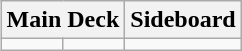<table class="wikitable" style="float: right; margin-left: 1em; margin-top: 0;">
<tr>
<th colspan="2" scope="col">Main Deck</th>
<th scope="col">Sideboard</th>
</tr>
<tr valign="top">
<td></td>
<td></td>
<td></td>
</tr>
</table>
